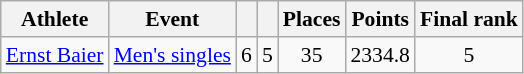<table class="wikitable" border="1" style="font-size:90%">
<tr>
<th>Athlete</th>
<th>Event</th>
<th></th>
<th></th>
<th>Places</th>
<th>Points</th>
<th>Final rank</th>
</tr>
<tr align=center>
<td align=left><a href='#'>Ernst Baier</a></td>
<td><a href='#'>Men's singles</a></td>
<td>6</td>
<td>5</td>
<td>35</td>
<td>2334.8</td>
<td>5</td>
</tr>
</table>
